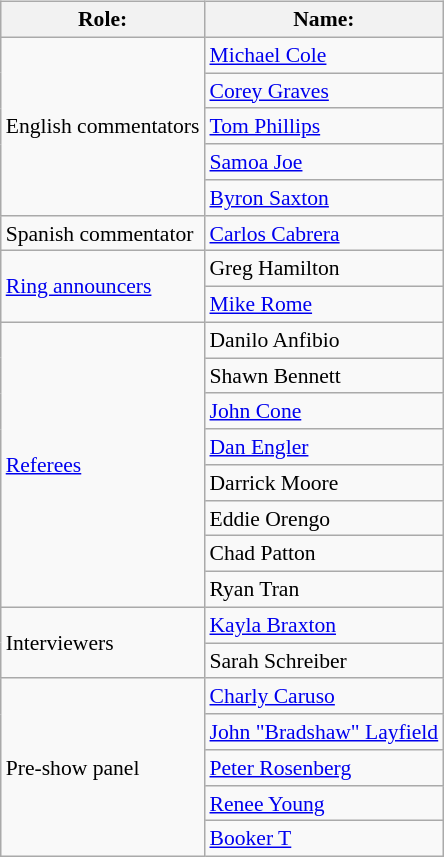<table class=wikitable style="font-size:90%; margin: 0.5em 0 0.5em 1em; float: right; clear: right;">
<tr>
<th>Role:</th>
<th>Name:</th>
</tr>
<tr>
<td rowspan=5>English commentators</td>
<td><a href='#'>Michael Cole</a> </td>
</tr>
<tr>
<td><a href='#'>Corey Graves</a> </td>
</tr>
<tr>
<td><a href='#'>Tom Phillips</a> </td>
</tr>
<tr>
<td><a href='#'>Samoa Joe</a> </td>
</tr>
<tr>
<td><a href='#'>Byron Saxton</a> </td>
</tr>
<tr>
<td>Spanish commentator</td>
<td><a href='#'>Carlos Cabrera</a></td>
</tr>
<tr>
<td rowspan=2><a href='#'>Ring announcers</a></td>
<td>Greg Hamilton </td>
</tr>
<tr>
<td><a href='#'>Mike Rome</a> </td>
</tr>
<tr>
<td rowspan=8><a href='#'>Referees</a></td>
<td>Danilo Anfibio</td>
</tr>
<tr>
<td>Shawn Bennett</td>
</tr>
<tr>
<td><a href='#'>John Cone</a></td>
</tr>
<tr>
<td><a href='#'>Dan Engler</a></td>
</tr>
<tr>
<td>Darrick Moore</td>
</tr>
<tr>
<td>Eddie Orengo</td>
</tr>
<tr>
<td>Chad Patton</td>
</tr>
<tr>
<td>Ryan Tran</td>
</tr>
<tr>
<td rowspan=2>Interviewers</td>
<td><a href='#'>Kayla Braxton</a></td>
</tr>
<tr>
<td>Sarah Schreiber</td>
</tr>
<tr>
<td rowspan="5">Pre-show panel</td>
<td><a href='#'>Charly Caruso</a></td>
</tr>
<tr>
<td><a href='#'>John "Bradshaw" Layfield</a></td>
</tr>
<tr>
<td><a href='#'>Peter Rosenberg</a></td>
</tr>
<tr>
<td><a href='#'>Renee Young</a></td>
</tr>
<tr>
<td><a href='#'>Booker T</a></td>
</tr>
</table>
